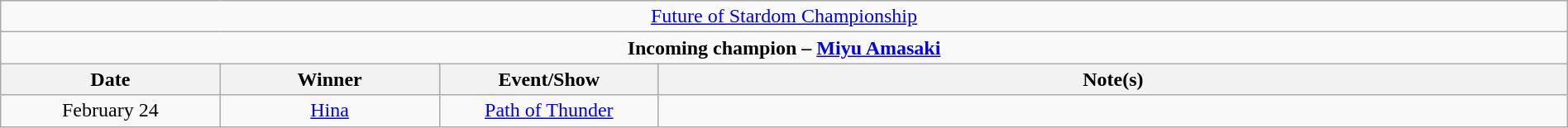<table class="wikitable" style="text-align:center; width:100%;">
<tr>
<td colspan="4" style="text-align: center;"><a href='#'>Future of Stardom Championship</a></td>
</tr>
<tr>
<td colspan="4" style="text-align: center;"><strong>Incoming champion – <a href='#'>Miyu Amasaki</a></strong></td>
</tr>
<tr>
<th width=14%>Date</th>
<th width=14%>Winner</th>
<th width=14%>Event/Show</th>
<th width=58%>Note(s)</th>
</tr>
<tr>
<td>February 24</td>
<td><a href='#'>Hina</a></td>
<td><a href='#'>Path of Thunder</a></td>
<td></td>
</tr>
</table>
